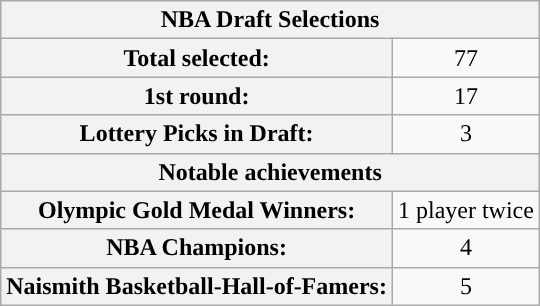<table class="wikitable" style="text-align: center;">
<tr>
<th colspan="2">NBA Draft Selections</th>
</tr>
<tr>
<th>Total selected:</th>
<td align=center>77</td>
</tr>
<tr>
<th>1st round:</th>
<td align=center>17</td>
</tr>
<tr>
<th>Lottery Picks in Draft:</th>
<td align=center>3</td>
</tr>
<tr>
<th colspan="2">Notable achievements</th>
</tr>
<tr>
<th>Olympic Gold Medal Winners:</th>
<td align=center>1 player twice</td>
</tr>
<tr>
<th>NBA Champions:</th>
<td align=center>4</td>
</tr>
<tr>
<th>Naismith Basketball-Hall-of-Famers:</th>
<td align=center>5</td>
</tr>
</table>
